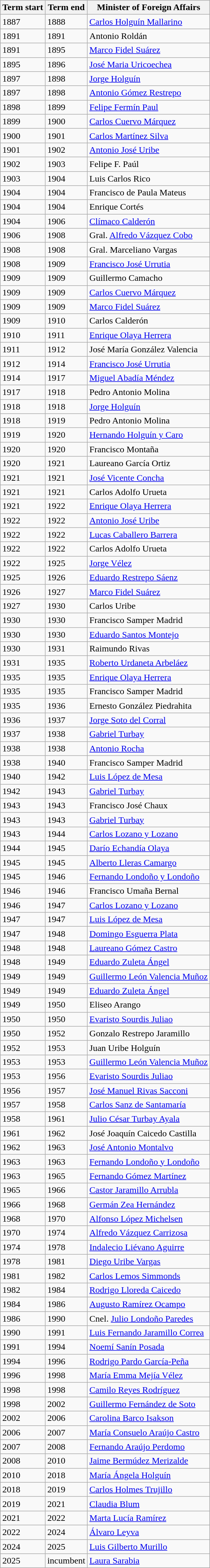<table class="wikitable">
<tr>
<th>Term start</th>
<th>Term end</th>
<th>Minister of Foreign Affairs</th>
</tr>
<tr>
<td>1887</td>
<td>1888</td>
<td><a href='#'>Carlos Holguín Mallarino</a></td>
</tr>
<tr>
<td>1891</td>
<td>1891</td>
<td>Antonio Roldán</td>
</tr>
<tr>
<td>1891</td>
<td>1895</td>
<td><a href='#'>Marco Fidel Suárez</a></td>
</tr>
<tr>
<td>1895</td>
<td>1896</td>
<td><a href='#'>José Maria Uricoechea</a></td>
</tr>
<tr>
<td>1897</td>
<td>1898</td>
<td><a href='#'>Jorge Holguín</a></td>
</tr>
<tr>
<td>1897</td>
<td>1898</td>
<td><a href='#'>Antonio Gómez Restrepo</a></td>
</tr>
<tr>
<td>1898</td>
<td>1899</td>
<td><a href='#'>Felipe Fermín Paul</a></td>
</tr>
<tr>
<td>1899</td>
<td>1900</td>
<td><a href='#'>Carlos Cuervo Márquez</a></td>
</tr>
<tr>
<td>1900</td>
<td>1901</td>
<td><a href='#'>Carlos Martínez Silva</a></td>
</tr>
<tr>
<td>1901</td>
<td>1902</td>
<td><a href='#'>Antonio José Uribe</a></td>
</tr>
<tr>
<td>1902</td>
<td>1903</td>
<td>Felipe F. Paúl</td>
</tr>
<tr>
<td>1903</td>
<td>1904</td>
<td>Luis Carlos Rico</td>
</tr>
<tr>
<td>1904</td>
<td>1904</td>
<td>Francisco de Paula Mateus</td>
</tr>
<tr>
<td>1904</td>
<td>1904</td>
<td>Enrique Cortés</td>
</tr>
<tr>
<td>1904</td>
<td>1906</td>
<td><a href='#'>Clímaco Calderón</a></td>
</tr>
<tr>
<td>1906</td>
<td>1908</td>
<td>Gral. <a href='#'>Alfredo Vázquez Cobo</a></td>
</tr>
<tr>
<td>1908</td>
<td>1908</td>
<td>Gral. Marceliano Vargas</td>
</tr>
<tr>
<td>1908</td>
<td>1909</td>
<td><a href='#'>Francisco José Urrutia</a></td>
</tr>
<tr>
<td>1909</td>
<td>1909</td>
<td>Guillermo Camacho</td>
</tr>
<tr>
<td>1909</td>
<td>1909</td>
<td><a href='#'>Carlos Cuervo Márquez</a></td>
</tr>
<tr>
<td>1909</td>
<td>1909</td>
<td><a href='#'>Marco Fidel Suárez</a></td>
</tr>
<tr>
<td>1909</td>
<td>1910</td>
<td>Carlos Calderón</td>
</tr>
<tr>
<td>1910</td>
<td>1911</td>
<td><a href='#'>Enrique Olaya Herrera</a></td>
</tr>
<tr>
<td>1911</td>
<td>1912</td>
<td>José María González Valencia</td>
</tr>
<tr>
<td>1912</td>
<td>1914</td>
<td><a href='#'>Francisco José Urrutia</a></td>
</tr>
<tr>
<td>1914</td>
<td>1917</td>
<td><a href='#'>Miguel Abadía Méndez</a></td>
</tr>
<tr>
<td>1917</td>
<td>1918</td>
<td>Pedro Antonio Molina</td>
</tr>
<tr>
<td>1918</td>
<td>1918</td>
<td><a href='#'>Jorge Holguín</a></td>
</tr>
<tr>
<td>1918</td>
<td>1919</td>
<td>Pedro Antonio Molina</td>
</tr>
<tr>
<td>1919</td>
<td>1920</td>
<td><a href='#'>Hernando Holguín y Caro</a></td>
</tr>
<tr>
<td>1920</td>
<td>1920</td>
<td>Francisco Montaña</td>
</tr>
<tr>
<td>1920</td>
<td>1921</td>
<td>Laureano García Ortiz</td>
</tr>
<tr>
<td>1921</td>
<td>1921</td>
<td><a href='#'>José Vicente Concha</a></td>
</tr>
<tr>
<td>1921</td>
<td>1921</td>
<td>Carlos Adolfo Urueta</td>
</tr>
<tr>
<td>1921</td>
<td>1922</td>
<td><a href='#'>Enrique Olaya Herrera</a></td>
</tr>
<tr>
<td>1922</td>
<td>1922</td>
<td><a href='#'>Antonio José Uribe</a></td>
</tr>
<tr>
<td>1922</td>
<td>1922</td>
<td><a href='#'>Lucas Caballero Barrera</a></td>
</tr>
<tr>
<td>1922</td>
<td>1922</td>
<td>Carlos Adolfo Urueta</td>
</tr>
<tr>
<td>1922</td>
<td>1925</td>
<td><a href='#'>Jorge Vélez</a></td>
</tr>
<tr>
<td>1925</td>
<td>1926</td>
<td><a href='#'>Eduardo Restrepo Sáenz</a></td>
</tr>
<tr>
<td>1926</td>
<td>1927</td>
<td><a href='#'>Marco Fidel Suárez</a></td>
</tr>
<tr>
<td>1927</td>
<td>1930</td>
<td>Carlos Uribe</td>
</tr>
<tr>
<td>1930</td>
<td>1930</td>
<td>Francisco Samper Madrid</td>
</tr>
<tr>
<td>1930</td>
<td>1930</td>
<td><a href='#'>Eduardo Santos Montejo</a></td>
</tr>
<tr>
<td>1930</td>
<td>1931</td>
<td>Raimundo Rivas</td>
</tr>
<tr>
<td>1931</td>
<td>1935</td>
<td><a href='#'>Roberto Urdaneta Arbeláez</a></td>
</tr>
<tr>
<td>1935</td>
<td>1935</td>
<td><a href='#'>Enrique Olaya Herrera</a></td>
</tr>
<tr>
<td>1935</td>
<td>1935</td>
<td>Francisco Samper Madrid</td>
</tr>
<tr>
<td>1935</td>
<td>1936</td>
<td>Ernesto González Piedrahita</td>
</tr>
<tr>
<td>1936</td>
<td>1937</td>
<td><a href='#'>Jorge Soto del Corral</a></td>
</tr>
<tr>
<td>1937</td>
<td>1938</td>
<td><a href='#'>Gabriel Turbay</a></td>
</tr>
<tr>
<td>1938</td>
<td>1938</td>
<td><a href='#'>Antonio Rocha</a></td>
</tr>
<tr>
<td>1938</td>
<td>1940</td>
<td>Francisco Samper Madrid</td>
</tr>
<tr>
<td>1940</td>
<td>1942</td>
<td><a href='#'>Luis López de Mesa</a></td>
</tr>
<tr>
<td>1942</td>
<td>1943</td>
<td><a href='#'>Gabriel Turbay</a></td>
</tr>
<tr>
<td>1943</td>
<td>1943</td>
<td>Francisco José Chaux</td>
</tr>
<tr>
<td>1943</td>
<td>1943</td>
<td><a href='#'>Gabriel Turbay</a></td>
</tr>
<tr>
<td>1943</td>
<td>1944</td>
<td><a href='#'>Carlos Lozano y Lozano</a></td>
</tr>
<tr>
<td>1944</td>
<td>1945</td>
<td><a href='#'>Darío Echandía Olaya</a></td>
</tr>
<tr>
<td>1945</td>
<td>1945</td>
<td><a href='#'>Alberto Lleras Camargo</a></td>
</tr>
<tr>
<td>1945</td>
<td>1946</td>
<td><a href='#'>Fernando Londoño y Londoño</a></td>
</tr>
<tr>
<td>1946</td>
<td>1946</td>
<td>Francisco Umaña Bernal</td>
</tr>
<tr>
<td>1946</td>
<td>1947</td>
<td><a href='#'>Carlos Lozano y Lozano</a></td>
</tr>
<tr>
<td>1947</td>
<td>1947</td>
<td><a href='#'>Luis López de Mesa</a></td>
</tr>
<tr>
<td>1947</td>
<td>1948</td>
<td><a href='#'>Domingo Esguerra Plata</a></td>
</tr>
<tr>
<td>1948</td>
<td>1948</td>
<td><a href='#'>Laureano Gómez Castro</a></td>
</tr>
<tr>
<td>1948</td>
<td>1949</td>
<td><a href='#'>Eduardo Zuleta Ángel</a></td>
</tr>
<tr>
<td>1949</td>
<td>1949</td>
<td><a href='#'>Guillermo León Valencia Muñoz</a></td>
</tr>
<tr>
<td>1949</td>
<td>1949</td>
<td><a href='#'>Eduardo Zuleta Ángel</a></td>
</tr>
<tr>
<td>1949</td>
<td>1950</td>
<td>Eliseo Arango</td>
</tr>
<tr>
<td>1950</td>
<td>1950</td>
<td><a href='#'>Evaristo Sourdis Juliao</a></td>
</tr>
<tr>
<td>1950</td>
<td>1952</td>
<td>Gonzalo Restrepo Jaramillo</td>
</tr>
<tr>
<td>1952</td>
<td>1953</td>
<td>Juan Uribe Holguín</td>
</tr>
<tr>
<td>1953</td>
<td>1953</td>
<td><a href='#'>Guillermo León Valencia Muñoz</a></td>
</tr>
<tr>
<td>1953</td>
<td>1956</td>
<td><a href='#'>Evaristo Sourdis Juliao</a></td>
</tr>
<tr>
<td>1956</td>
<td>1957</td>
<td><a href='#'>José Manuel Rivas Sacconi</a></td>
</tr>
<tr>
<td>1957</td>
<td>1958</td>
<td><a href='#'>Carlos Sanz de Santamaría</a></td>
</tr>
<tr>
<td>1958</td>
<td>1961</td>
<td><a href='#'>Julio César Turbay Ayala</a></td>
</tr>
<tr>
<td>1961</td>
<td>1962</td>
<td>José Joaquín Caicedo Castilla</td>
</tr>
<tr>
<td>1962</td>
<td>1963</td>
<td><a href='#'>José Antonio Montalvo</a></td>
</tr>
<tr>
<td>1963</td>
<td>1963</td>
<td><a href='#'>Fernando Londoño y Londoño</a></td>
</tr>
<tr>
<td>1963</td>
<td>1965</td>
<td><a href='#'>Fernando Gómez Martínez</a></td>
</tr>
<tr>
<td>1965</td>
<td>1966</td>
<td><a href='#'>Castor Jaramillo Arrubla</a></td>
</tr>
<tr>
<td>1966</td>
<td>1968</td>
<td><a href='#'>Germán Zea Hernández</a></td>
</tr>
<tr>
<td>1968</td>
<td>1970</td>
<td><a href='#'>Alfonso López Michelsen</a></td>
</tr>
<tr>
<td>1970</td>
<td>1974</td>
<td><a href='#'>Alfredo Vázquez Carrizosa</a></td>
</tr>
<tr>
<td>1974</td>
<td>1978</td>
<td><a href='#'>Indalecio Liévano Aguirre</a></td>
</tr>
<tr>
<td>1978</td>
<td>1981</td>
<td><a href='#'>Diego Uribe Vargas</a></td>
</tr>
<tr>
<td>1981</td>
<td>1982</td>
<td><a href='#'>Carlos Lemos Simmonds</a></td>
</tr>
<tr>
<td>1982</td>
<td>1984</td>
<td><a href='#'>Rodrigo Lloreda Caicedo</a></td>
</tr>
<tr>
<td>1984</td>
<td>1986</td>
<td><a href='#'>Augusto Ramírez Ocampo</a></td>
</tr>
<tr>
<td>1986</td>
<td>1990</td>
<td>Cnel. <a href='#'>Julio Londoño Paredes</a></td>
</tr>
<tr>
<td>1990</td>
<td>1991</td>
<td><a href='#'>Luis Fernando Jaramillo Correa</a></td>
</tr>
<tr>
<td>1991</td>
<td>1994</td>
<td><a href='#'>Noemí Sanín Posada</a></td>
</tr>
<tr>
<td>1994</td>
<td>1996</td>
<td><a href='#'>Rodrigo Pardo García-Peña</a></td>
</tr>
<tr>
<td>1996</td>
<td>1998</td>
<td><a href='#'>María Emma Mejía Vélez</a></td>
</tr>
<tr>
<td>1998</td>
<td>1998</td>
<td><a href='#'>Camilo Reyes Rodríguez</a></td>
</tr>
<tr>
<td>1998</td>
<td>2002</td>
<td><a href='#'>Guillermo Fernández de Soto</a></td>
</tr>
<tr>
<td>2002</td>
<td>2006</td>
<td><a href='#'>Carolina Barco Isakson</a></td>
</tr>
<tr>
<td>2006</td>
<td>2007</td>
<td><a href='#'>María Consuelo Araújo Castro</a></td>
</tr>
<tr>
<td>2007</td>
<td>2008</td>
<td><a href='#'>Fernando Araújo Perdomo</a></td>
</tr>
<tr>
<td>2008</td>
<td>2010</td>
<td><a href='#'>Jaime Bermúdez Merizalde</a></td>
</tr>
<tr>
<td>2010</td>
<td>2018</td>
<td><a href='#'>María Ángela Holguín</a></td>
</tr>
<tr>
<td>2018</td>
<td>2019</td>
<td><a href='#'>Carlos Holmes Trujillo</a></td>
</tr>
<tr>
<td>2019</td>
<td>2021</td>
<td><a href='#'>Claudia Blum</a></td>
</tr>
<tr>
<td>2021</td>
<td>2022</td>
<td><a href='#'>Marta Lucía Ramírez</a></td>
</tr>
<tr>
<td>2022</td>
<td>2024</td>
<td><a href='#'>Álvaro Leyva</a></td>
</tr>
<tr>
<td>2024</td>
<td>2025</td>
<td><a href='#'>Luis Gilberto Murillo</a></td>
</tr>
<tr>
<td>2025</td>
<td>incumbent</td>
<td><a href='#'>Laura Sarabia</a></td>
</tr>
</table>
